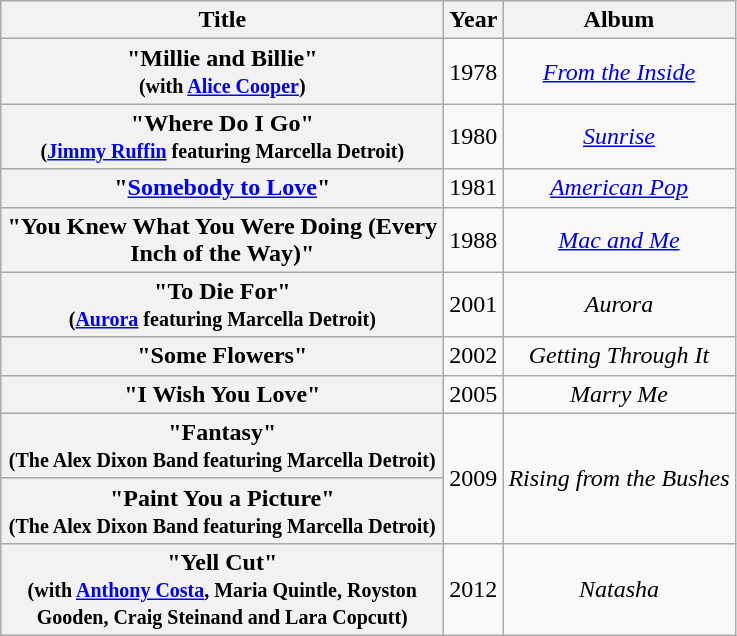<table class="wikitable plainrowheaders" style="text-align:center;" border="1">
<tr>
<th scope="col" style="width:18em;">Title</th>
<th scope="col">Year</th>
<th scope="col">Album</th>
</tr>
<tr>
<th scope="row">"Millie and Billie"<br><small>(with <a href='#'>Alice Cooper</a>)</small></th>
<td>1978</td>
<td><em><a href='#'>From the Inside</a></em></td>
</tr>
<tr>
<th scope="row">"Where Do I Go"<br><small>(<a href='#'>Jimmy Ruffin</a> featuring Marcella Detroit)</small></th>
<td>1980</td>
<td><em><a href='#'>Sunrise</a></em></td>
</tr>
<tr>
<th scope="row">"<a href='#'>Somebody to Love</a>"</th>
<td>1981</td>
<td><em><a href='#'>American Pop</a></em></td>
</tr>
<tr>
<th scope="row">"You Knew What You Were Doing (Every Inch of the Way)"</th>
<td>1988</td>
<td><em><a href='#'>Mac and Me</a></em></td>
</tr>
<tr>
<th scope="row">"To Die For"<br><small>(<a href='#'>Aurora</a> featuring Marcella Detroit)</small></th>
<td>2001</td>
<td><em>Aurora</em></td>
</tr>
<tr>
<th scope="row">"Some Flowers"</th>
<td>2002</td>
<td><em>Getting Through It</em></td>
</tr>
<tr>
<th scope="row">"I Wish You Love"</th>
<td>2005</td>
<td><em>Marry Me</em></td>
</tr>
<tr>
<th scope="row">"Fantasy"<br><small>(The Alex Dixon Band featuring Marcella Detroit)</small></th>
<td rowspan="2">2009</td>
<td rowspan="2"><em>Rising from the Bushes</em></td>
</tr>
<tr>
<th scope="row">"Paint You a Picture"<br><small>(The Alex Dixon Band featuring Marcella Detroit)</small></th>
</tr>
<tr>
<th scope="row">"Yell Cut"<br><small>(with <a href='#'>Anthony Costa</a>, Maria Quintle, Royston Gooden, Craig Steinand and Lara Copcutt)</small></th>
<td>2012</td>
<td><em>Natasha</em></td>
</tr>
</table>
